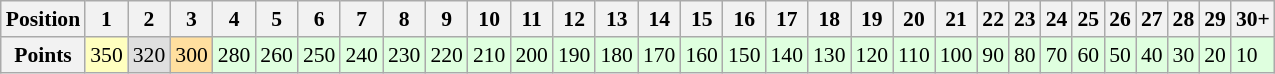<table class="wikitable" style="font-size: 90%;">
<tr>
<th>Position</th>
<th>1</th>
<th>2</th>
<th>3</th>
<th>4</th>
<th>5</th>
<th>6</th>
<th>7</th>
<th>8</th>
<th>9</th>
<th>10</th>
<th>11</th>
<th>12</th>
<th>13</th>
<th>14</th>
<th>15</th>
<th>16</th>
<th>17</th>
<th>18</th>
<th>19</th>
<th>20</th>
<th>21</th>
<th>22</th>
<th>23</th>
<th>24</th>
<th>25</th>
<th>26</th>
<th>27</th>
<th>28</th>
<th>29</th>
<th>30+</th>
</tr>
<tr>
<th>Points</th>
<td style="background:#ffffbf;">350</td>
<td style="background:#dfdfdf;">320</td>
<td style="background:#ffdf9f;">300</td>
<td style="background:#dfffdf;">280</td>
<td style="background:#dfffdf;">260</td>
<td style="background:#dfffdf;">250</td>
<td style="background:#dfffdf;">240</td>
<td style="background:#dfffdf;">230</td>
<td style="background:#dfffdf;">220</td>
<td style="background:#dfffdf;">210</td>
<td style="background:#dfffdf;">200</td>
<td style="background:#dfffdf;">190</td>
<td style="background:#dfffdf;">180</td>
<td style="background:#dfffdf;">170</td>
<td style="background:#dfffdf;">160</td>
<td style="background:#dfffdf;">150</td>
<td style="background:#dfffdf;">140</td>
<td style="background:#dfffdf;">130</td>
<td style="background:#dfffdf;">120</td>
<td style="background:#dfffdf;">110</td>
<td style="background:#dfffdf;">100</td>
<td style="background:#dfffdf;">90</td>
<td style="background:#dfffdf;">80</td>
<td style="background:#dfffdf;">70</td>
<td style="background:#dfffdf;">60</td>
<td style="background:#dfffdf;">50</td>
<td style="background:#dfffdf;">40</td>
<td style="background:#dfffdf;">30</td>
<td style="background:#dfffdf;">20</td>
<td style="background:#dfffdf;">10</td>
</tr>
</table>
